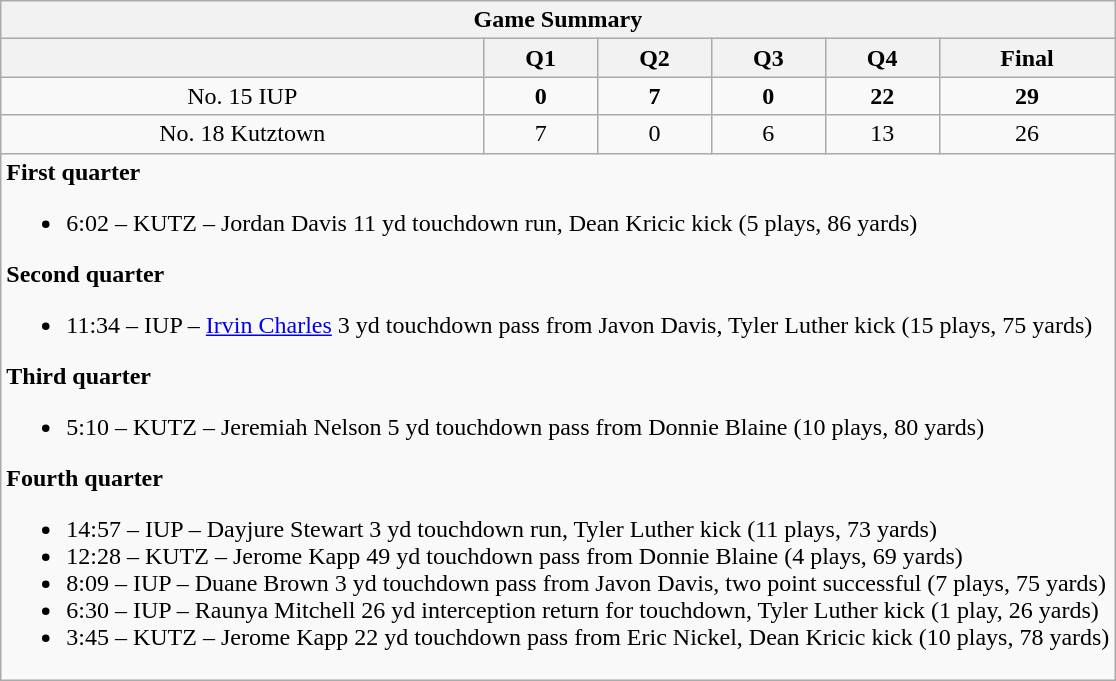<table class="wikitable">
<tr>
<th colspan="6">Game Summary</th>
</tr>
<tr>
<th></th>
<th>Q1</th>
<th>Q2</th>
<th>Q3</th>
<th>Q4</th>
<th>Final</th>
</tr>
<tr align="center">
<td>No. 15 IUP</td>
<td><strong>0</strong></td>
<td><strong>7</strong></td>
<td><strong>0</strong></td>
<td><strong>22</strong></td>
<td><strong>29</strong></td>
</tr>
<tr align="center">
<td>No. 18 Kutztown</td>
<td>7</td>
<td>0</td>
<td>6</td>
<td>13</td>
<td>26</td>
</tr>
<tr>
<td colspan="6"><strong>First quarter</strong><br><ul><li>6:02 – KUTZ – Jordan Davis 11 yd touchdown run, Dean Kricic kick (5 plays, 86 yards)</li></ul><strong>Second quarter</strong><ul><li>11:34 – IUP – <a href='#'>Irvin Charles</a> 3 yd touchdown pass from Javon Davis, Tyler Luther kick (15 plays, 75 yards)</li></ul><strong>Third quarter</strong><ul><li>5:10 – KUTZ – Jeremiah Nelson 5 yd touchdown pass from Donnie Blaine (10 plays, 80 yards)</li></ul><strong>Fourth quarter</strong><ul><li>14:57 – IUP – Dayjure Stewart 3 yd touchdown run, Tyler Luther kick (11 plays, 73 yards)</li><li>12:28 – KUTZ – Jerome Kapp 49 yd touchdown pass from Donnie Blaine (4 plays, 69 yards)</li><li>8:09 – IUP – Duane Brown 3 yd touchdown pass from Javon Davis, two point successful (7 plays, 75 yards)</li><li>6:30 – IUP – Raunya Mitchell 26 yd interception return for touchdown, Tyler Luther kick (1 play, 26 yards)</li><li>3:45 – KUTZ – Jerome Kapp 22 yd touchdown pass from Eric Nickel, Dean Kricic kick (10 plays, 78 yards)</li></ul></td>
</tr>
</table>
